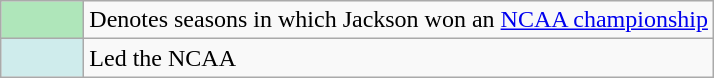<table class="wikitable">
<tr>
<td style="background:#afe6ba; width:3em;"></td>
<td>Denotes seasons in which Jackson won an <a href='#'>NCAA championship</a></td>
</tr>
<tr>
<td style="background:#cfecec; width:3em;"></td>
<td>Led the NCAA</td>
</tr>
</table>
